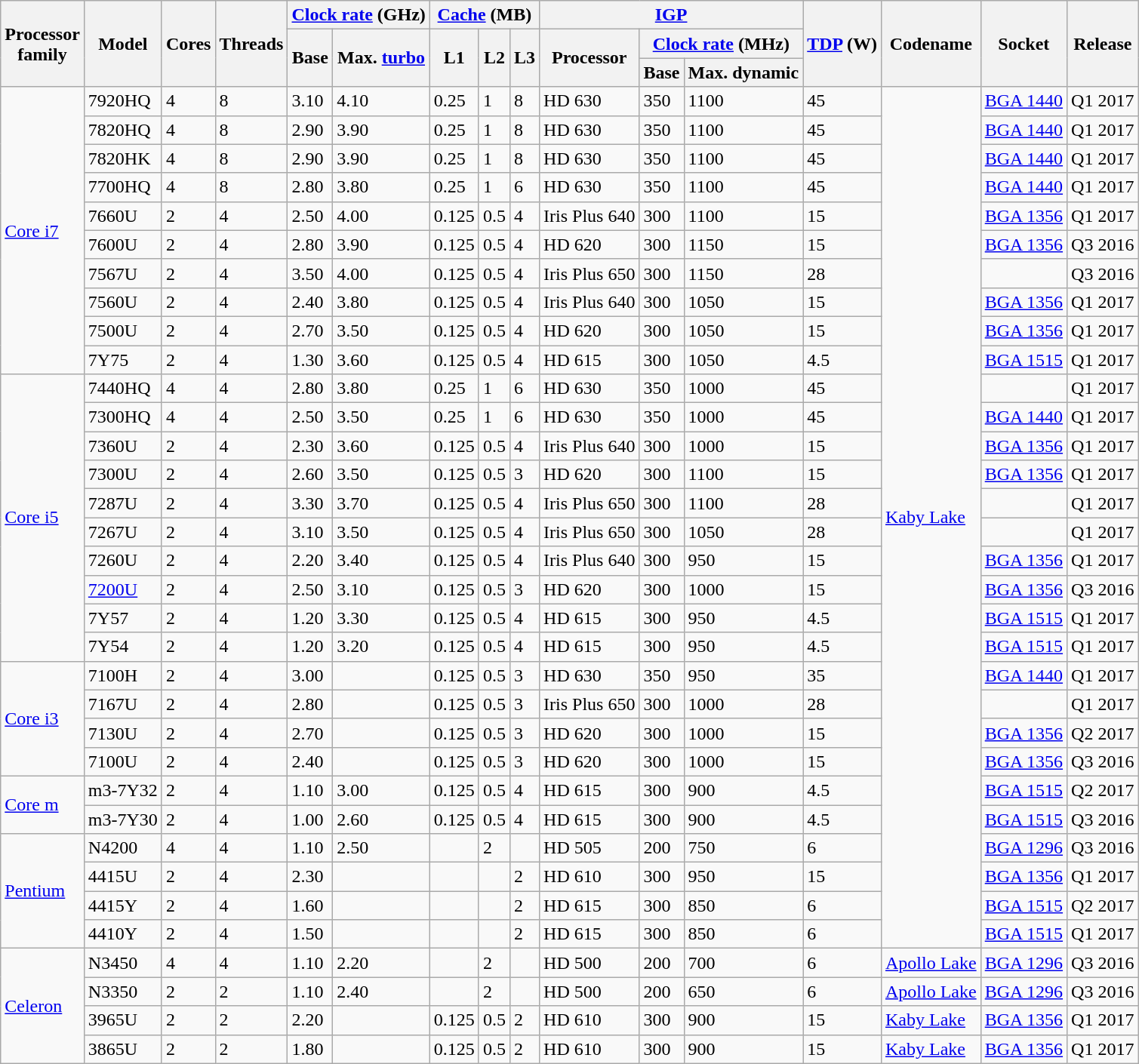<table class="wikitable center sortable sort-under mw-collapsible">
<tr>
<th rowspan=3 data-sort-type=text>Processor <br>family</th>
<th rowspan=3 data-sort-type=text>Model</th>
<th rowspan=3 data-sort-type=number>Cores</th>
<th rowspan=3 data-sort-type=number>Threads</th>
<th colspan=2><a href='#'>Clock rate</a> (GHz)</th>
<th colspan=3><a href='#'> Cache</a> (MB)</th>
<th colspan=3><a href='#'> IGP</a></th>
<th rowspan=3 data-sort-type=number><a href='#'> TDP</a> (W)</th>
<th rowspan=3 data-sort-type=text>Code­name</th>
<th rowspan=3 data-sort-type=text>Socket</th>
<th rowspan=3 data-sort-type=date>Release</th>
</tr>
<tr>
<th rowspan=2 data-sort-type=number>Base</th>
<th rowspan=2 data-sort-type=number>Max. <a href='#'> turbo</a></th>
<th rowspan=2 data-sort-type=number>L1</th>
<th rowspan=2 data-sort-type=number>L2</th>
<th rowspan=2 data-sort-type=number>L3</th>
<th rowspan=2 data-sort-type=text>Processor</th>
<th colspan=2><a href='#'>Clock rate</a> (MHz)</th>
</tr>
<tr>
<th data-sort-type=number>Base</th>
<th data-sort-type=number>Max. dynamic</th>
</tr>
<tr>
<td rowspan="10"><a href='#'>Core i7</a></td>
<td>7920HQ</td>
<td>4</td>
<td>8</td>
<td>3.10</td>
<td>4.10</td>
<td>0.25</td>
<td>1</td>
<td>8</td>
<td>HD 630</td>
<td>350</td>
<td>1100</td>
<td>45</td>
<td rowspan="30"><a href='#'>Kaby Lake</a></td>
<td><a href='#'>BGA 1440</a></td>
<td>Q1 2017</td>
</tr>
<tr>
<td>7820HQ</td>
<td>4</td>
<td>8</td>
<td>2.90</td>
<td>3.90</td>
<td>0.25</td>
<td>1</td>
<td>8</td>
<td>HD 630</td>
<td>350</td>
<td>1100</td>
<td>45</td>
<td><a href='#'>BGA 1440</a></td>
<td>Q1 2017</td>
</tr>
<tr>
<td>7820HK</td>
<td>4</td>
<td>8</td>
<td>2.90</td>
<td>3.90</td>
<td>0.25</td>
<td>1</td>
<td>8</td>
<td>HD 630</td>
<td>350</td>
<td>1100</td>
<td>45</td>
<td><a href='#'>BGA 1440</a></td>
<td>Q1 2017</td>
</tr>
<tr>
<td>7700HQ</td>
<td>4</td>
<td>8</td>
<td>2.80</td>
<td>3.80</td>
<td>0.25</td>
<td>1</td>
<td>6</td>
<td>HD 630</td>
<td>350</td>
<td>1100</td>
<td>45</td>
<td><a href='#'>BGA 1440</a></td>
<td>Q1 2017</td>
</tr>
<tr>
<td>7660U</td>
<td>2</td>
<td>4</td>
<td>2.50</td>
<td>4.00</td>
<td>0.125</td>
<td>0.5</td>
<td>4</td>
<td>Iris Plus 640</td>
<td>300</td>
<td>1100</td>
<td>15</td>
<td><a href='#'>BGA 1356</a></td>
<td>Q1 2017</td>
</tr>
<tr>
<td>7600U</td>
<td>2</td>
<td>4</td>
<td>2.80</td>
<td>3.90</td>
<td>0.125</td>
<td>0.5</td>
<td>4</td>
<td>HD 620</td>
<td>300</td>
<td>1150</td>
<td>15</td>
<td><a href='#'>BGA 1356</a></td>
<td>Q3 2016</td>
</tr>
<tr>
<td>7567U</td>
<td>2</td>
<td>4</td>
<td>3.50</td>
<td>4.00</td>
<td>0.125</td>
<td>0.5</td>
<td>4</td>
<td>Iris Plus 650</td>
<td>300</td>
<td>1150</td>
<td>28</td>
<td></td>
<td>Q3 2016</td>
</tr>
<tr>
<td>7560U</td>
<td>2</td>
<td>4</td>
<td>2.40</td>
<td>3.80</td>
<td>0.125</td>
<td>0.5</td>
<td>4</td>
<td>Iris Plus 640</td>
<td>300</td>
<td>1050</td>
<td>15</td>
<td><a href='#'>BGA 1356</a></td>
<td>Q1 2017</td>
</tr>
<tr>
<td>7500U</td>
<td>2</td>
<td>4</td>
<td>2.70</td>
<td>3.50</td>
<td>0.125</td>
<td>0.5</td>
<td>4</td>
<td>HD 620</td>
<td>300</td>
<td>1050</td>
<td>15</td>
<td><a href='#'>BGA 1356</a></td>
<td>Q1 2017</td>
</tr>
<tr>
<td>7Y75</td>
<td>2</td>
<td>4</td>
<td>1.30</td>
<td>3.60</td>
<td>0.125</td>
<td>0.5</td>
<td>4</td>
<td>HD 615</td>
<td>300</td>
<td>1050</td>
<td>4.5</td>
<td><a href='#'>BGA 1515</a></td>
<td>Q1 2017</td>
</tr>
<tr>
<td rowspan="10"><a href='#'>Core i5</a></td>
<td>7440HQ</td>
<td>4</td>
<td>4</td>
<td>2.80</td>
<td>3.80</td>
<td>0.25</td>
<td>1</td>
<td>6</td>
<td>HD 630</td>
<td>350</td>
<td>1000</td>
<td>45</td>
<td></td>
<td>Q1 2017</td>
</tr>
<tr>
<td>7300HQ</td>
<td>4</td>
<td>4</td>
<td>2.50</td>
<td>3.50</td>
<td>0.25</td>
<td>1</td>
<td>6</td>
<td>HD 630</td>
<td>350</td>
<td>1000</td>
<td>45</td>
<td><a href='#'>BGA 1440</a></td>
<td>Q1 2017</td>
</tr>
<tr>
<td>7360U</td>
<td>2</td>
<td>4</td>
<td>2.30</td>
<td>3.60</td>
<td>0.125</td>
<td>0.5</td>
<td>4</td>
<td>Iris Plus 640</td>
<td>300</td>
<td>1000</td>
<td>15</td>
<td><a href='#'>BGA 1356</a></td>
<td>Q1 2017</td>
</tr>
<tr>
<td>7300U</td>
<td>2</td>
<td>4</td>
<td>2.60</td>
<td>3.50</td>
<td>0.125</td>
<td>0.5</td>
<td>3</td>
<td>HD 620</td>
<td>300</td>
<td>1100</td>
<td>15</td>
<td><a href='#'>BGA 1356</a></td>
<td>Q1 2017</td>
</tr>
<tr>
<td>7287U</td>
<td>2</td>
<td>4</td>
<td>3.30</td>
<td>3.70</td>
<td>0.125</td>
<td>0.5</td>
<td>4</td>
<td>Iris Plus 650</td>
<td>300</td>
<td>1100</td>
<td>28</td>
<td></td>
<td>Q1 2017</td>
</tr>
<tr>
<td>7267U</td>
<td>2</td>
<td>4</td>
<td>3.10</td>
<td>3.50</td>
<td>0.125</td>
<td>0.5</td>
<td>4</td>
<td>Iris Plus 650</td>
<td>300</td>
<td>1050</td>
<td>28</td>
<td></td>
<td>Q1 2017</td>
</tr>
<tr>
<td>7260U</td>
<td>2</td>
<td>4</td>
<td>2.20</td>
<td>3.40</td>
<td>0.125</td>
<td>0.5</td>
<td>4</td>
<td>Iris Plus 640</td>
<td>300</td>
<td>950</td>
<td>15</td>
<td><a href='#'>BGA 1356</a></td>
<td>Q1 2017</td>
</tr>
<tr>
<td><a href='#'>7200U</a></td>
<td>2</td>
<td>4</td>
<td>2.50</td>
<td>3.10</td>
<td>0.125</td>
<td>0.5</td>
<td>3</td>
<td>HD 620</td>
<td>300</td>
<td>1000</td>
<td>15</td>
<td><a href='#'>BGA 1356</a></td>
<td>Q3 2016</td>
</tr>
<tr>
<td>7Y57</td>
<td>2</td>
<td>4</td>
<td>1.20</td>
<td>3.30</td>
<td>0.125</td>
<td>0.5</td>
<td>4</td>
<td>HD 615</td>
<td>300</td>
<td>950</td>
<td>4.5</td>
<td><a href='#'>BGA 1515</a></td>
<td>Q1 2017</td>
</tr>
<tr>
<td>7Y54</td>
<td>2</td>
<td>4</td>
<td>1.20</td>
<td>3.20</td>
<td>0.125</td>
<td>0.5</td>
<td>4</td>
<td>HD 615</td>
<td>300</td>
<td>950</td>
<td>4.5</td>
<td><a href='#'>BGA 1515</a></td>
<td>Q1 2017</td>
</tr>
<tr>
<td rowspan="4"><a href='#'>Core i3</a></td>
<td>7100H</td>
<td>2</td>
<td>4</td>
<td>3.00</td>
<td></td>
<td>0.125</td>
<td>0.5</td>
<td>3</td>
<td>HD 630</td>
<td>350</td>
<td>950</td>
<td>35</td>
<td><a href='#'>BGA 1440</a></td>
<td>Q1 2017</td>
</tr>
<tr>
<td>7167U</td>
<td>2</td>
<td>4</td>
<td>2.80</td>
<td></td>
<td>0.125</td>
<td>0.5</td>
<td>3</td>
<td>Iris Plus 650</td>
<td>300</td>
<td>1000</td>
<td>28</td>
<td></td>
<td>Q1 2017</td>
</tr>
<tr>
<td>7130U</td>
<td>2</td>
<td>4</td>
<td>2.70</td>
<td></td>
<td>0.125</td>
<td>0.5</td>
<td>3</td>
<td>HD 620</td>
<td>300</td>
<td>1000</td>
<td>15</td>
<td><a href='#'>BGA 1356</a></td>
<td>Q2 2017</td>
</tr>
<tr>
<td>7100U</td>
<td>2</td>
<td>4</td>
<td>2.40</td>
<td></td>
<td>0.125</td>
<td>0.5</td>
<td>3</td>
<td>HD 620</td>
<td>300</td>
<td>1000</td>
<td>15</td>
<td><a href='#'>BGA 1356</a></td>
<td>Q3 2016</td>
</tr>
<tr>
<td rowspan="2"><a href='#'>Core m</a></td>
<td>m3-7Y32</td>
<td>2</td>
<td>4</td>
<td>1.10</td>
<td>3.00</td>
<td>0.125</td>
<td>0.5</td>
<td>4</td>
<td>HD 615</td>
<td>300</td>
<td>900</td>
<td>4.5</td>
<td><a href='#'>BGA 1515</a></td>
<td>Q2 2017</td>
</tr>
<tr>
<td>m3-7Y30</td>
<td>2</td>
<td>4</td>
<td>1.00</td>
<td>2.60</td>
<td>0.125</td>
<td>0.5</td>
<td>4</td>
<td>HD 615</td>
<td>300</td>
<td>900</td>
<td>4.5</td>
<td><a href='#'>BGA 1515</a></td>
<td>Q3 2016</td>
</tr>
<tr>
<td rowspan="4"><a href='#'>Pentium</a></td>
<td>N4200</td>
<td>4</td>
<td>4</td>
<td>1.10</td>
<td>2.50</td>
<td></td>
<td>2</td>
<td></td>
<td>HD 505</td>
<td>200</td>
<td>750</td>
<td>6</td>
<td><a href='#'>BGA 1296</a></td>
<td>Q3 2016</td>
</tr>
<tr>
<td>4415U</td>
<td>2</td>
<td>4</td>
<td>2.30</td>
<td></td>
<td></td>
<td></td>
<td>2</td>
<td>HD 610</td>
<td>300</td>
<td>950</td>
<td>15</td>
<td><a href='#'>BGA 1356</a></td>
<td>Q1 2017</td>
</tr>
<tr>
<td>4415Y</td>
<td>2</td>
<td>4</td>
<td>1.60</td>
<td></td>
<td></td>
<td></td>
<td>2</td>
<td>HD 615</td>
<td>300</td>
<td>850</td>
<td>6</td>
<td><a href='#'>BGA 1515</a></td>
<td>Q2 2017</td>
</tr>
<tr>
<td>4410Y</td>
<td>2</td>
<td>4</td>
<td>1.50</td>
<td></td>
<td></td>
<td></td>
<td>2</td>
<td>HD 615</td>
<td>300</td>
<td>850</td>
<td>6</td>
<td><a href='#'>BGA 1515</a></td>
<td>Q1 2017</td>
</tr>
<tr>
<td rowspan="4"><a href='#'>Celeron</a></td>
<td>N3450</td>
<td>4</td>
<td>4</td>
<td>1.10</td>
<td>2.20</td>
<td></td>
<td>2</td>
<td></td>
<td>HD 500</td>
<td>200</td>
<td>700</td>
<td>6</td>
<td><a href='#'>Apollo Lake</a></td>
<td><a href='#'>BGA 1296</a></td>
<td>Q3 2016</td>
</tr>
<tr>
<td>N3350</td>
<td>2</td>
<td>2</td>
<td>1.10</td>
<td>2.40</td>
<td></td>
<td>2</td>
<td></td>
<td>HD 500</td>
<td>200</td>
<td>650</td>
<td>6</td>
<td><a href='#'>Apollo Lake</a></td>
<td><a href='#'>BGA 1296</a></td>
<td>Q3 2016</td>
</tr>
<tr>
<td>3965U</td>
<td>2</td>
<td>2</td>
<td>2.20</td>
<td></td>
<td>0.125</td>
<td>0.5</td>
<td>2</td>
<td>HD 610</td>
<td>300</td>
<td>900</td>
<td>15</td>
<td><a href='#'>Kaby Lake</a></td>
<td><a href='#'>BGA 1356</a></td>
<td>Q1 2017</td>
</tr>
<tr>
<td>3865U</td>
<td>2</td>
<td>2</td>
<td>1.80</td>
<td></td>
<td>0.125</td>
<td>0.5</td>
<td>2</td>
<td>HD 610</td>
<td>300</td>
<td>900</td>
<td>15</td>
<td><a href='#'>Kaby Lake</a></td>
<td><a href='#'>BGA 1356</a></td>
<td>Q1 2017</td>
</tr>
</table>
